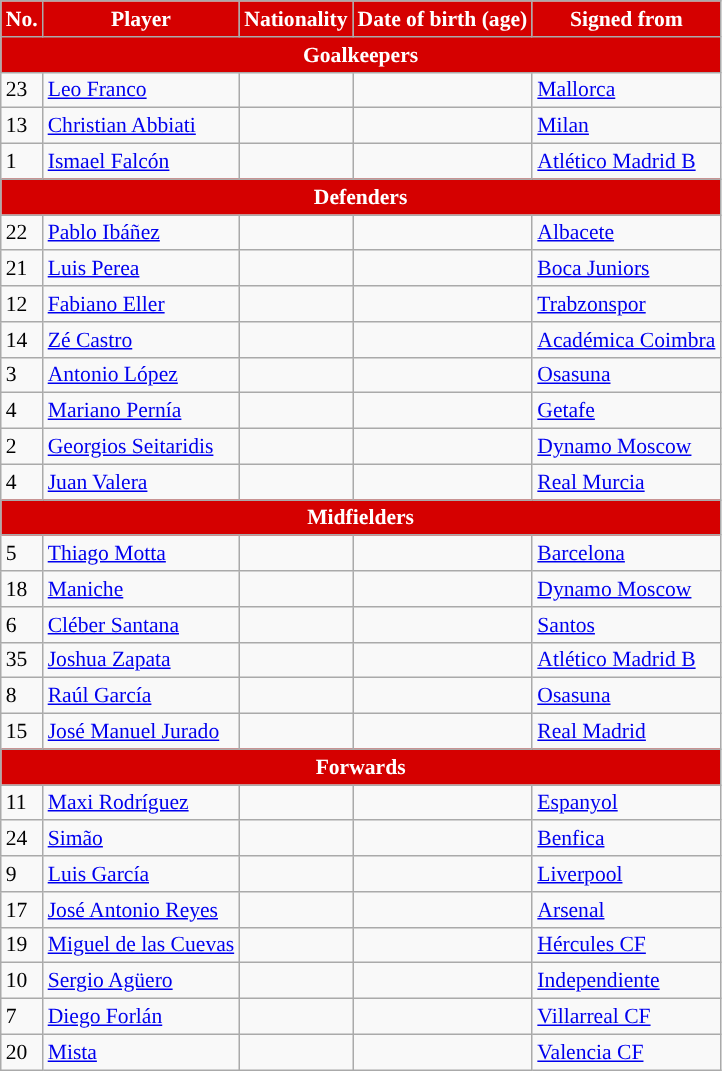<table class="wikitable sortable" style="font-size:90%;">
<tr>
<th style="background:#d50000; color:white; text-align:;">No.</th>
<th style="background:#d50000; color:white; text-align:;">Player</th>
<th style="background:#d50000; color:white; text-align:;">Nationality</th>
<th style="background:#d50000; color:white; text-align:;">Date of birth (age)</th>
<th style="background:#d50000; color:white; text-align:;">Signed from</th>
</tr>
<tr>
<th colspan="10" style="background:#d50000; color:white; text-align:top"><strong>Goalkeepers</strong></th>
</tr>
<tr>
<td>23</td>
<td><a href='#'>Leo Franco</a></td>
<td></td>
<td></td>
<td> <a href='#'>Mallorca</a></td>
</tr>
<tr>
<td>13</td>
<td><a href='#'>Christian Abbiati</a></td>
<td></td>
<td></td>
<td> <a href='#'>Milan</a></td>
</tr>
<tr>
<td>1</td>
<td><a href='#'>Ismael Falcón</a></td>
<td></td>
<td></td>
<td> <a href='#'>Atlético Madrid B</a></td>
</tr>
<tr>
<th colspan="10" style="background:#d50000; color:white; text-align:center"><strong>Defenders</strong></th>
</tr>
<tr>
<td>22</td>
<td><a href='#'>Pablo Ibáñez</a></td>
<td></td>
<td></td>
<td> <a href='#'>Albacete</a></td>
</tr>
<tr>
<td>21</td>
<td><a href='#'>Luis Perea</a></td>
<td></td>
<td></td>
<td> <a href='#'>Boca Juniors</a></td>
</tr>
<tr>
<td>12</td>
<td><a href='#'>Fabiano Eller</a></td>
<td></td>
<td></td>
<td> <a href='#'>Trabzonspor</a></td>
</tr>
<tr>
<td>14</td>
<td><a href='#'>Zé Castro</a></td>
<td></td>
<td></td>
<td> <a href='#'>Académica Coimbra</a></td>
</tr>
<tr>
<td>3</td>
<td><a href='#'>Antonio López</a></td>
<td></td>
<td></td>
<td> <a href='#'>Osasuna</a></td>
</tr>
<tr>
<td>4</td>
<td><a href='#'>Mariano Pernía</a></td>
<td></td>
<td></td>
<td> <a href='#'>Getafe</a></td>
</tr>
<tr>
<td>2</td>
<td><a href='#'>Georgios Seitaridis</a></td>
<td></td>
<td></td>
<td> <a href='#'>Dynamo Moscow</a></td>
</tr>
<tr>
<td>4</td>
<td><a href='#'>Juan Valera</a></td>
<td></td>
<td></td>
<td> <a href='#'>Real Murcia</a></td>
</tr>
<tr>
<th colspan="10" style="background:#d50000; color:white; text-align:center"><strong>Midfielders</strong></th>
</tr>
<tr>
<td>5</td>
<td><a href='#'>Thiago Motta</a></td>
<td></td>
<td></td>
<td> <a href='#'>Barcelona</a></td>
</tr>
<tr>
<td>18</td>
<td><a href='#'>Maniche</a></td>
<td></td>
<td></td>
<td> <a href='#'>Dynamo Moscow</a></td>
</tr>
<tr>
<td>6</td>
<td><a href='#'>Cléber Santana</a></td>
<td></td>
<td></td>
<td> <a href='#'>Santos</a></td>
</tr>
<tr>
<td>35</td>
<td><a href='#'>Joshua Zapata</a></td>
<td></td>
<td></td>
<td> <a href='#'>Atlético Madrid B</a></td>
</tr>
<tr>
<td>8</td>
<td><a href='#'>Raúl García</a></td>
<td></td>
<td></td>
<td> <a href='#'>Osasuna</a></td>
</tr>
<tr>
<td>15</td>
<td><a href='#'>José Manuel Jurado</a></td>
<td></td>
<td></td>
<td> <a href='#'>Real Madrid</a></td>
</tr>
<tr>
<th colspan="10" style="background:#d50000; color:white; text-align:center"><strong>Forwards</strong></th>
</tr>
<tr>
<td>11</td>
<td><a href='#'>Maxi Rodríguez</a></td>
<td></td>
<td></td>
<td> <a href='#'>Espanyol</a></td>
</tr>
<tr>
<td>24</td>
<td><a href='#'>Simão</a></td>
<td></td>
<td></td>
<td> <a href='#'>Benfica</a></td>
</tr>
<tr>
<td>9</td>
<td><a href='#'>Luis García</a></td>
<td></td>
<td></td>
<td> <a href='#'>Liverpool</a></td>
</tr>
<tr>
<td>17</td>
<td><a href='#'>José Antonio Reyes</a></td>
<td></td>
<td></td>
<td> <a href='#'>Arsenal</a></td>
</tr>
<tr>
<td>19</td>
<td><a href='#'>Miguel de las Cuevas</a></td>
<td></td>
<td></td>
<td> <a href='#'>Hércules CF</a></td>
</tr>
<tr>
<td>10</td>
<td><a href='#'>Sergio Agüero</a></td>
<td></td>
<td></td>
<td> <a href='#'>Independiente</a></td>
</tr>
<tr>
<td>7</td>
<td><a href='#'>Diego Forlán</a></td>
<td></td>
<td></td>
<td> <a href='#'>Villarreal CF</a></td>
</tr>
<tr>
<td>20</td>
<td><a href='#'>Mista</a></td>
<td></td>
<td></td>
<td> <a href='#'>Valencia CF</a></td>
</tr>
</table>
